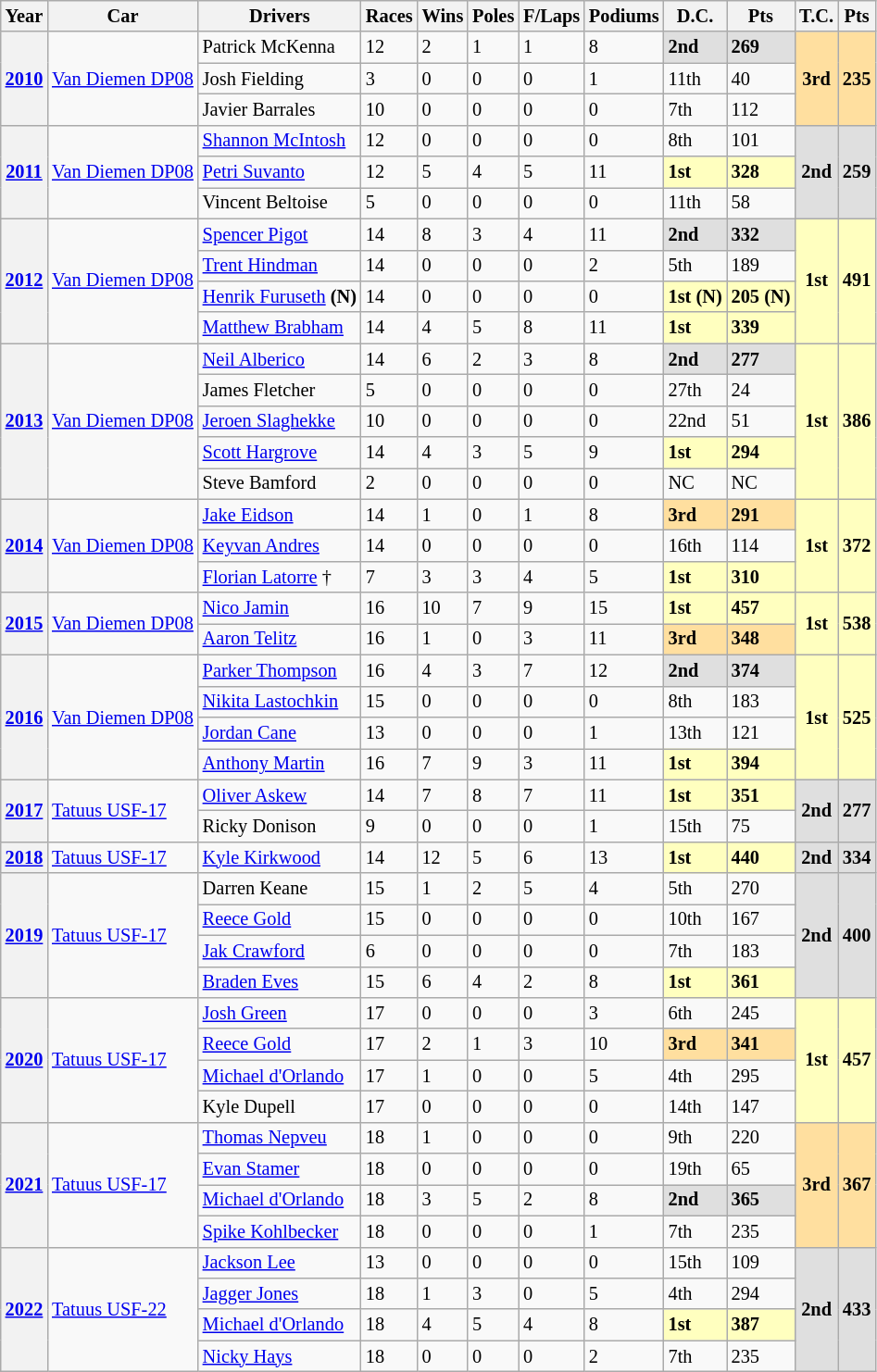<table class="wikitable" style="font-size:85%">
<tr>
<th>Year</th>
<th>Car</th>
<th>Drivers</th>
<th>Races</th>
<th>Wins</th>
<th>Poles</th>
<th>F/Laps</th>
<th>Podiums</th>
<th>D.C.</th>
<th>Pts</th>
<th>T.C.</th>
<th>Pts</th>
</tr>
<tr>
<th rowspan="3"><a href='#'>2010</a></th>
<td rowspan="3"><a href='#'>Van Diemen DP08</a></td>
<td> Patrick McKenna</td>
<td>12</td>
<td>2</td>
<td>1</td>
<td>1</td>
<td>8</td>
<td style="background:#DFDFDF;"><strong>2nd</strong></td>
<td style="background:#DFDFDF;"><strong>269</strong></td>
<th rowspan="3"  style="background:#FFDF9F;"><strong>3rd</strong></th>
<th rowspan="3"  style="background:#FFDF9F;"><strong>235</strong></th>
</tr>
<tr>
<td> Josh Fielding</td>
<td>3</td>
<td>0</td>
<td>0</td>
<td>0</td>
<td>1</td>
<td>11th</td>
<td>40</td>
</tr>
<tr>
<td> Javier Barrales</td>
<td>10</td>
<td>0</td>
<td>0</td>
<td>0</td>
<td>0</td>
<td>7th</td>
<td>112</td>
</tr>
<tr>
<th rowspan="3"><a href='#'>2011</a></th>
<td rowspan="3"><a href='#'>Van Diemen DP08</a></td>
<td> <a href='#'>Shannon McIntosh</a></td>
<td>12</td>
<td>0</td>
<td>0</td>
<td>0</td>
<td>0</td>
<td>8th</td>
<td>101</td>
<th rowspan="3" style="background:#DFDFDF;">2nd</th>
<th rowspan="3" style="background:#DFDFDF;">259</th>
</tr>
<tr>
<td> <a href='#'>Petri Suvanto</a></td>
<td>12</td>
<td>5</td>
<td>4</td>
<td>5</td>
<td>11</td>
<td style="background:#FFFFBF;"><strong>1st</strong></td>
<td style="background:#FFFFBF;"><strong>328</strong></td>
</tr>
<tr>
<td> Vincent Beltoise</td>
<td>5</td>
<td>0</td>
<td>0</td>
<td>0</td>
<td>0</td>
<td>11th</td>
<td>58</td>
</tr>
<tr>
<th rowspan="4"><a href='#'>2012</a></th>
<td rowspan="4"><a href='#'>Van Diemen DP08</a></td>
<td> <a href='#'>Spencer Pigot</a></td>
<td>14</td>
<td>8</td>
<td>3</td>
<td>4</td>
<td>11</td>
<td style="background:#DFDFDF;"><strong>2nd</strong></td>
<td style="background:#DFDFDF;"><strong>332</strong></td>
<th rowspan="4" style="background:#FFFFBF;"><strong>1st</strong></th>
<th rowspan="4" style="background:#FFFFBF;"><strong>491</strong></th>
</tr>
<tr>
<td> <a href='#'>Trent Hindman</a></td>
<td>14</td>
<td>0</td>
<td>0</td>
<td>0</td>
<td>2</td>
<td>5th</td>
<td>189</td>
</tr>
<tr>
<td> <a href='#'>Henrik Furuseth</a> <strong>(N)</strong></td>
<td>14</td>
<td>0</td>
<td>0</td>
<td>0</td>
<td>0</td>
<td style="background:#FFFFBF;"><strong>1st (N)</strong></td>
<td style="background:#FFFFBF;"><strong>205 (N)</strong></td>
</tr>
<tr>
<td> <a href='#'>Matthew Brabham</a></td>
<td>14</td>
<td>4</td>
<td>5</td>
<td>8</td>
<td>11</td>
<td style="background:#FFFFBF;"><strong>1st</strong></td>
<td style="background:#FFFFBF;"><strong>339</strong></td>
</tr>
<tr>
<th rowspan="5"><a href='#'>2013</a></th>
<td rowspan="5"><a href='#'>Van Diemen DP08</a></td>
<td> <a href='#'>Neil Alberico</a></td>
<td>14</td>
<td>6</td>
<td>2</td>
<td>3</td>
<td>8</td>
<td style="background:#DFDFDF;"><strong>2nd</strong></td>
<td style="background:#DFDFDF;"><strong>277</strong></td>
<th rowspan="5" style="background:#FFFFBF;">1st</th>
<th rowspan="5" style="background:#FFFFBF;">386</th>
</tr>
<tr>
<td> James Fletcher</td>
<td>5</td>
<td>0</td>
<td>0</td>
<td>0</td>
<td>0</td>
<td>27th</td>
<td>24</td>
</tr>
<tr>
<td> <a href='#'>Jeroen Slaghekke</a></td>
<td>10</td>
<td>0</td>
<td>0</td>
<td>0</td>
<td>0</td>
<td>22nd</td>
<td>51</td>
</tr>
<tr>
<td> <a href='#'>Scott Hargrove</a></td>
<td>14</td>
<td>4</td>
<td>3</td>
<td>5</td>
<td>9</td>
<td style="background:#FFFFBF;"><strong>1st</strong></td>
<td style="background:#FFFFBF;"><strong>294</strong></td>
</tr>
<tr>
<td> Steve Bamford</td>
<td>2</td>
<td>0</td>
<td>0</td>
<td>0</td>
<td>0</td>
<td>NC</td>
<td>NC</td>
</tr>
<tr>
<th rowspan="3"><a href='#'>2014</a></th>
<td rowspan="3"><a href='#'>Van Diemen DP08</a></td>
<td> <a href='#'>Jake Eidson</a></td>
<td>14</td>
<td>1</td>
<td>0</td>
<td>1</td>
<td>8</td>
<td style="background:#FFDF9F;"><strong>3rd</strong></td>
<td style="background:#FFDF9F;"><strong>291</strong></td>
<th rowspan="3" style="background:#FFFFBF;">1st</th>
<th rowspan="3" style="background:#FFFFBF;">372</th>
</tr>
<tr>
<td> <a href='#'>Keyvan Andres</a></td>
<td>14</td>
<td>0</td>
<td>0</td>
<td>0</td>
<td>0</td>
<td>16th</td>
<td>114</td>
</tr>
<tr>
<td> <a href='#'>Florian Latorre</a> †</td>
<td>7</td>
<td>3</td>
<td>3</td>
<td>4</td>
<td>5</td>
<td style="background:#FFFFBF;"><strong>1st</strong></td>
<td style="background:#FFFFBF;"><strong>310</strong></td>
</tr>
<tr>
<th rowspan="2"><a href='#'>2015</a></th>
<td rowspan="2"><a href='#'>Van Diemen DP08</a></td>
<td> <a href='#'>Nico Jamin</a></td>
<td>16</td>
<td>10</td>
<td>7</td>
<td>9</td>
<td>15</td>
<td style="background:#FFFFBF;"><strong>1st</strong></td>
<td style="background:#FFFFBF;"><strong>457</strong></td>
<th rowspan="2" style="background:#FFFFBF;">1st</th>
<th rowspan="2" style="background:#FFFFBF;">538</th>
</tr>
<tr>
<td> <a href='#'>Aaron Telitz</a></td>
<td>16</td>
<td>1</td>
<td>0</td>
<td>3</td>
<td>11</td>
<td style="background:#FFDF9F;"><strong>3rd</strong></td>
<td style="background:#FFDF9F;"><strong>348</strong></td>
</tr>
<tr>
<th rowspan="4"><a href='#'>2016</a></th>
<td rowspan="4"><a href='#'>Van Diemen DP08</a></td>
<td> <a href='#'>Parker Thompson</a></td>
<td>16</td>
<td>4</td>
<td>3</td>
<td>7</td>
<td>12</td>
<td style="background:#DFDFDF;"><strong>2nd</strong></td>
<td style="background:#DFDFDF;"><strong>374</strong></td>
<th rowspan="4" style="background:#FFFFBF;">1st</th>
<th rowspan="4" style="background:#FFFFBF;">525</th>
</tr>
<tr>
<td> <a href='#'>Nikita Lastochkin</a></td>
<td>15</td>
<td>0</td>
<td>0</td>
<td>0</td>
<td>0</td>
<td>8th</td>
<td>183</td>
</tr>
<tr>
<td> <a href='#'>Jordan Cane</a></td>
<td>13</td>
<td>0</td>
<td>0</td>
<td>0</td>
<td>1</td>
<td>13th</td>
<td>121</td>
</tr>
<tr>
<td> <a href='#'>Anthony Martin</a></td>
<td>16</td>
<td>7</td>
<td>9</td>
<td>3</td>
<td>11</td>
<td style="background:#FFFFBF;"><strong>1st</strong></td>
<td style="background:#FFFFBF;"><strong>394</strong></td>
</tr>
<tr>
<th rowspan="2"><a href='#'>2017</a></th>
<td rowspan="2"><a href='#'>Tatuus USF-17</a></td>
<td> <a href='#'>Oliver Askew</a></td>
<td>14</td>
<td>7</td>
<td>8</td>
<td>7</td>
<td>11</td>
<td style="background:#FFFFBF;"><strong>1st</strong></td>
<td style="background:#FFFFBF;"><strong>351</strong></td>
<th rowspan="2" style="background:#DFDFDF;">2nd</th>
<th rowspan="2" style="background:#DFDFDF;">277</th>
</tr>
<tr>
<td> Ricky Donison</td>
<td>9</td>
<td>0</td>
<td>0</td>
<td>0</td>
<td>1</td>
<td>15th</td>
<td>75</td>
</tr>
<tr>
<th><a href='#'>2018</a></th>
<td><a href='#'>Tatuus USF-17</a></td>
<td> <a href='#'>Kyle Kirkwood</a></td>
<td>14</td>
<td>12</td>
<td>5</td>
<td>6</td>
<td>13</td>
<td style="background:#FFFFBF;"><strong>1st</strong></td>
<td style="background:#FFFFBF;"><strong>440</strong></td>
<th style="background:#DFDFDF;">2nd</th>
<th style="background:#DFDFDF;">334</th>
</tr>
<tr>
<th rowspan="4"><a href='#'>2019</a></th>
<td rowspan="4"><a href='#'>Tatuus USF-17</a></td>
<td> Darren Keane</td>
<td>15</td>
<td>1</td>
<td>2</td>
<td>5</td>
<td>4</td>
<td>5th</td>
<td>270</td>
<th rowspan="4" style="background:#DFDFDF;">2nd</th>
<th rowspan="4" style="background:#DFDFDF;">400</th>
</tr>
<tr>
<td> <a href='#'>Reece Gold</a></td>
<td>15</td>
<td>0</td>
<td>0</td>
<td>0</td>
<td>0</td>
<td>10th</td>
<td>167</td>
</tr>
<tr>
<td> <a href='#'>Jak Crawford</a></td>
<td>6</td>
<td>0</td>
<td>0</td>
<td>0</td>
<td>0</td>
<td>7th</td>
<td>183</td>
</tr>
<tr>
<td> <a href='#'>Braden Eves</a></td>
<td>15</td>
<td>6</td>
<td>4</td>
<td>2</td>
<td>8</td>
<td style="background:#FFFFBF;"><strong>1st</strong></td>
<td style="background:#FFFFBF;"><strong>361</strong></td>
</tr>
<tr>
<th rowspan="4"><a href='#'>2020</a></th>
<td rowspan="4"><a href='#'>Tatuus USF-17</a></td>
<td> <a href='#'>Josh Green</a></td>
<td>17</td>
<td>0</td>
<td>0</td>
<td>0</td>
<td>3</td>
<td>6th</td>
<td>245</td>
<th rowspan="4" style="background:#FFFFBF;">1st</th>
<th rowspan="4" style="background:#FFFFBF;">457</th>
</tr>
<tr>
<td> <a href='#'>Reece Gold</a></td>
<td>17</td>
<td>2</td>
<td>1</td>
<td>3</td>
<td>10</td>
<td style="background:#FFDF9F;"><strong>3rd</strong></td>
<td style="background:#FFDF9F;"><strong>341</strong></td>
</tr>
<tr>
<td> <a href='#'>Michael d'Orlando</a></td>
<td>17</td>
<td>1</td>
<td>0</td>
<td>0</td>
<td>5</td>
<td>4th</td>
<td>295</td>
</tr>
<tr>
<td> Kyle Dupell</td>
<td>17</td>
<td>0</td>
<td>0</td>
<td>0</td>
<td>0</td>
<td>14th</td>
<td>147</td>
</tr>
<tr>
<th rowspan="4"><a href='#'>2021</a></th>
<td rowspan="4"><a href='#'>Tatuus USF-17</a></td>
<td> <a href='#'>Thomas Nepveu</a></td>
<td>18</td>
<td>1</td>
<td>0</td>
<td>0</td>
<td>0</td>
<td>9th</td>
<td>220</td>
<th rowspan="4" style="background:#FFDF9F;">3rd</th>
<th rowspan="4" style="background:#FFDF9F;">367</th>
</tr>
<tr>
<td> <a href='#'>Evan Stamer</a></td>
<td>18</td>
<td>0</td>
<td>0</td>
<td>0</td>
<td>0</td>
<td>19th</td>
<td>65</td>
</tr>
<tr>
<td> <a href='#'>Michael d'Orlando</a></td>
<td>18</td>
<td>3</td>
<td>5</td>
<td>2</td>
<td>8</td>
<td style="background:#DFDFDF;"><strong>2nd</strong></td>
<td style="background:#DFDFDF;"><strong>365</strong></td>
</tr>
<tr>
<td> <a href='#'>Spike Kohlbecker</a></td>
<td>18</td>
<td>0</td>
<td>0</td>
<td>0</td>
<td>1</td>
<td style="background:#;">7th</td>
<td style="background:#;">235</td>
</tr>
<tr>
<th rowspan="4"><a href='#'>2022</a></th>
<td rowspan="4"><a href='#'>Tatuus USF-22</a></td>
<td> <a href='#'>Jackson Lee</a></td>
<td>13</td>
<td>0</td>
<td>0</td>
<td>0</td>
<td>0</td>
<td>15th</td>
<td>109</td>
<th rowspan="4" style="background:#DFDFDF;">2nd</th>
<th rowspan="4" style="background:#DFDFDF;">433</th>
</tr>
<tr>
<td> <a href='#'>Jagger Jones</a></td>
<td>18</td>
<td>1</td>
<td>3</td>
<td>0</td>
<td>5</td>
<td>4th</td>
<td>294</td>
</tr>
<tr>
<td> <a href='#'>Michael d'Orlando</a></td>
<td>18</td>
<td>4</td>
<td>5</td>
<td>4</td>
<td>8</td>
<td style="background:#FFFFBF;"><strong>1st</strong></td>
<td style="background:#FFFFBF;"><strong>387</strong></td>
</tr>
<tr>
<td> <a href='#'>Nicky Hays</a></td>
<td>18</td>
<td>0</td>
<td>0</td>
<td>0</td>
<td>2</td>
<td>7th</td>
<td>235</td>
</tr>
</table>
